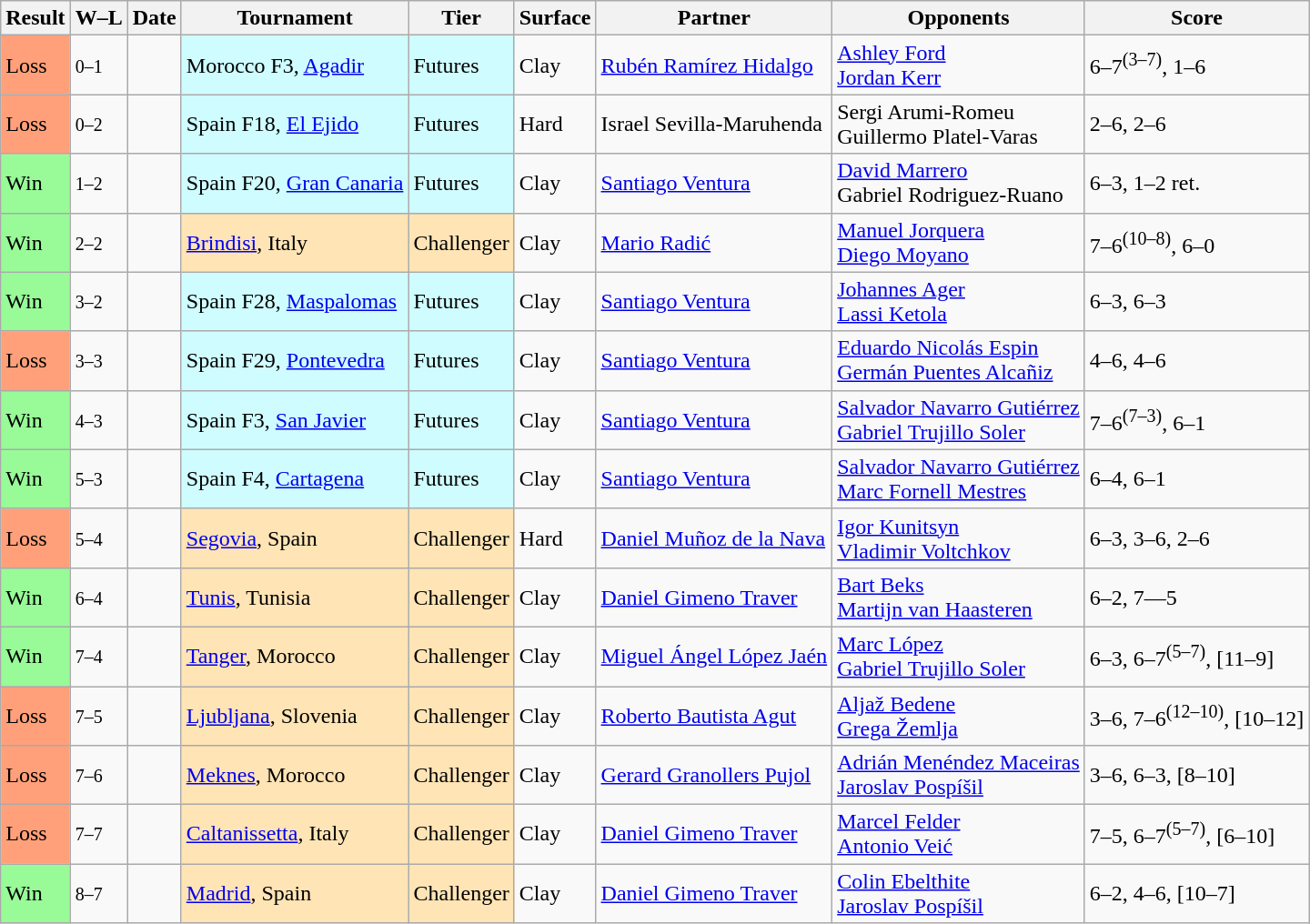<table class="sortable wikitable">
<tr>
<th>Result</th>
<th class="unsortable">W–L</th>
<th>Date</th>
<th>Tournament</th>
<th>Tier</th>
<th>Surface</th>
<th>Partner</th>
<th>Opponents</th>
<th class="unsortable">Score</th>
</tr>
<tr>
<td style="background:#ffa07a;">Loss</td>
<td><small>0–1</small></td>
<td></td>
<td style="background:#cffcff;">Morocco F3, <a href='#'>Agadir</a></td>
<td style="background:#cffcff;">Futures</td>
<td>Clay</td>
<td> <a href='#'>Rubén Ramírez Hidalgo</a></td>
<td> <a href='#'>Ashley Ford</a> <br>  <a href='#'>Jordan Kerr</a></td>
<td>6–7<sup>(3–7)</sup>, 1–6</td>
</tr>
<tr>
<td style="background:#ffa07a;">Loss</td>
<td><small>0–2</small></td>
<td></td>
<td style="background:#cffcff;">Spain F18, <a href='#'>El Ejido</a></td>
<td style="background:#cffcff;">Futures</td>
<td>Hard</td>
<td> Israel Sevilla-Maruhenda</td>
<td> Sergi Arumi-Romeu <br>  Guillermo Platel-Varas</td>
<td>2–6, 2–6</td>
</tr>
<tr>
<td style="background:#98fb98;">Win</td>
<td><small>1–2</small></td>
<td></td>
<td style="background:#cffcff;">Spain F20, <a href='#'>Gran Canaria</a></td>
<td style="background:#cffcff;">Futures</td>
<td>Clay</td>
<td> <a href='#'>Santiago Ventura</a></td>
<td> <a href='#'>David Marrero</a> <br>  Gabriel Rodriguez-Ruano</td>
<td>6–3, 1–2 ret.</td>
</tr>
<tr>
<td style="background:#98fb98;">Win</td>
<td><small>2–2</small></td>
<td></td>
<td style="background:moccasin;"><a href='#'>Brindisi</a>, Italy</td>
<td style="background:moccasin;">Challenger</td>
<td>Clay</td>
<td> <a href='#'>Mario Radić</a></td>
<td> <a href='#'>Manuel Jorquera</a> <br>  <a href='#'>Diego Moyano</a></td>
<td>7–6<sup>(10–8)</sup>, 6–0</td>
</tr>
<tr>
<td style="background:#98fb98;">Win</td>
<td><small>3–2</small></td>
<td></td>
<td style="background:#cffcff;">Spain F28, <a href='#'>Maspalomas</a></td>
<td style="background:#cffcff;">Futures</td>
<td>Clay</td>
<td> <a href='#'>Santiago Ventura</a></td>
<td> <a href='#'>Johannes Ager</a> <br>  <a href='#'>Lassi Ketola</a></td>
<td>6–3, 6–3</td>
</tr>
<tr>
<td style="background:#ffa07a;">Loss</td>
<td><small>3–3</small></td>
<td></td>
<td style="background:#cffcff;">Spain F29, <a href='#'>Pontevedra</a></td>
<td style="background:#cffcff;">Futures</td>
<td>Clay</td>
<td> <a href='#'>Santiago Ventura</a></td>
<td> <a href='#'>Eduardo Nicolás Espin</a> <br>  <a href='#'>Germán Puentes Alcañiz</a></td>
<td>4–6, 4–6</td>
</tr>
<tr>
<td style="background:#98fb98;">Win</td>
<td><small>4–3</small></td>
<td></td>
<td style="background:#cffcff;">Spain F3, <a href='#'>San Javier</a></td>
<td style="background:#cffcff;">Futures</td>
<td>Clay</td>
<td> <a href='#'>Santiago Ventura</a></td>
<td> <a href='#'>Salvador Navarro Gutiérrez</a> <br>  <a href='#'>Gabriel Trujillo Soler</a></td>
<td>7–6<sup>(7–3)</sup>, 6–1</td>
</tr>
<tr>
<td style="background:#98fb98;">Win</td>
<td><small>5–3</small></td>
<td></td>
<td style="background:#cffcff;">Spain F4, <a href='#'>Cartagena</a></td>
<td style="background:#cffcff;">Futures</td>
<td>Clay</td>
<td> <a href='#'>Santiago Ventura</a></td>
<td> <a href='#'>Salvador Navarro Gutiérrez</a> <br>  <a href='#'>Marc Fornell Mestres</a></td>
<td>6–4, 6–1</td>
</tr>
<tr>
<td style="background:#ffa07a;">Loss</td>
<td><small>5–4</small></td>
<td></td>
<td style="background:moccasin;"><a href='#'>Segovia</a>, Spain</td>
<td style="background:moccasin;">Challenger</td>
<td>Hard</td>
<td> <a href='#'>Daniel Muñoz de la Nava</a></td>
<td> <a href='#'>Igor Kunitsyn</a> <br>  <a href='#'>Vladimir Voltchkov</a></td>
<td>6–3, 3–6, 2–6</td>
</tr>
<tr>
<td style="background:#98fb98;">Win</td>
<td><small>6–4</small></td>
<td></td>
<td style="background:moccasin;"><a href='#'>Tunis</a>, Tunisia</td>
<td style="background:moccasin;">Challenger</td>
<td>Clay</td>
<td> <a href='#'>Daniel Gimeno Traver</a></td>
<td> <a href='#'>Bart Beks</a> <br>  <a href='#'>Martijn van Haasteren</a></td>
<td>6–2, 7—5</td>
</tr>
<tr>
<td style="background:#98fb98;">Win</td>
<td><small>7–4</small></td>
<td></td>
<td style="background:moccasin;"><a href='#'>Tanger</a>, Morocco</td>
<td style="background:moccasin;">Challenger</td>
<td>Clay</td>
<td> <a href='#'>Miguel Ángel López Jaén</a></td>
<td> <a href='#'>Marc López</a> <br>  <a href='#'>Gabriel Trujillo Soler</a></td>
<td>6–3, 6–7<sup>(5–7)</sup>, [11–9]</td>
</tr>
<tr>
<td style="background:#ffa07a;">Loss</td>
<td><small>7–5</small></td>
<td></td>
<td style="background:moccasin;"><a href='#'>Ljubljana</a>, Slovenia</td>
<td style="background:moccasin;">Challenger</td>
<td>Clay</td>
<td> <a href='#'>Roberto Bautista Agut</a></td>
<td> <a href='#'>Aljaž Bedene</a> <br>  <a href='#'>Grega Žemlja</a></td>
<td>3–6, 7–6<sup>(12–10)</sup>, [10–12]</td>
</tr>
<tr>
<td style="background:#ffa07a;">Loss</td>
<td><small>7–6</small></td>
<td></td>
<td style="background:moccasin;"><a href='#'>Meknes</a>, Morocco</td>
<td style="background:moccasin;">Challenger</td>
<td>Clay</td>
<td> <a href='#'>Gerard Granollers Pujol</a></td>
<td> <a href='#'>Adrián Menéndez Maceiras</a> <br>  <a href='#'>Jaroslav Pospíšil</a></td>
<td>3–6, 6–3, [8–10]</td>
</tr>
<tr>
<td style="background:#ffa07a;">Loss</td>
<td><small>7–7</small></td>
<td></td>
<td style="background:moccasin;"><a href='#'>Caltanissetta</a>, Italy</td>
<td style="background:moccasin;">Challenger</td>
<td>Clay</td>
<td> <a href='#'>Daniel Gimeno Traver</a></td>
<td> <a href='#'>Marcel Felder</a> <br>  <a href='#'>Antonio Veić</a></td>
<td>7–5, 6–7<sup>(5–7)</sup>, [6–10]</td>
</tr>
<tr>
<td style="background:#98fb98;">Win</td>
<td><small>8–7</small></td>
<td></td>
<td style="background:moccasin;"><a href='#'>Madrid</a>, Spain</td>
<td style="background:moccasin;">Challenger</td>
<td>Clay</td>
<td> <a href='#'>Daniel Gimeno Traver</a></td>
<td> <a href='#'>Colin Ebelthite</a> <br>  <a href='#'>Jaroslav Pospíšil</a></td>
<td>6–2, 4–6, [10–7]</td>
</tr>
</table>
